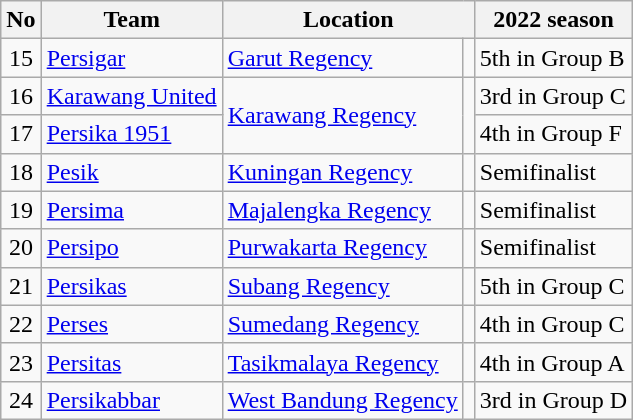<table class="wikitable">
<tr>
<th>No</th>
<th>Team</th>
<th colspan=2>Location</th>
<th>2022 season</th>
</tr>
<tr>
<td align=center>15</td>
<td><a href='#'>Persigar</a></td>
<td><a href='#'>Garut Regency</a></td>
<td></td>
<td>5th in Group B</td>
</tr>
<tr>
<td align=center>16</td>
<td><a href='#'>Karawang United</a></td>
<td rowspan=2><a href='#'>Karawang Regency</a></td>
<td rowspan=2></td>
<td>3rd in Group C</td>
</tr>
<tr>
<td align=center>17</td>
<td><a href='#'>Persika 1951</a></td>
<td>4th in Group F</td>
</tr>
<tr>
<td align=center>18</td>
<td><a href='#'>Pesik</a></td>
<td><a href='#'>Kuningan Regency</a></td>
<td></td>
<td>Semifinalist </td>
</tr>
<tr>
<td align=center>19</td>
<td><a href='#'>Persima</a></td>
<td><a href='#'>Majalengka Regency</a></td>
<td></td>
<td>Semifinalist </td>
</tr>
<tr>
<td align=center>20</td>
<td><a href='#'>Persipo</a></td>
<td><a href='#'>Purwakarta Regency</a></td>
<td></td>
<td>Semifinalist</td>
</tr>
<tr>
<td align=center>21</td>
<td><a href='#'>Persikas</a></td>
<td><a href='#'>Subang Regency</a></td>
<td></td>
<td>5th in Group C</td>
</tr>
<tr>
<td align=center>22</td>
<td><a href='#'>Perses</a></td>
<td><a href='#'>Sumedang Regency</a></td>
<td></td>
<td>4th in Group C</td>
</tr>
<tr>
<td align=center>23</td>
<td><a href='#'>Persitas</a></td>
<td><a href='#'>Tasikmalaya Regency</a></td>
<td></td>
<td>4th in Group A</td>
</tr>
<tr>
<td align=center>24</td>
<td><a href='#'>Persikabbar</a></td>
<td><a href='#'>West Bandung Regency</a></td>
<td></td>
<td>3rd in Group D</td>
</tr>
</table>
